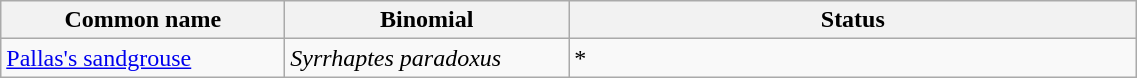<table width=60% class="wikitable">
<tr>
<th width=15%>Common name</th>
<th width=15%>Binomial</th>
<th width=30%>Status</th>
</tr>
<tr>
<td><a href='#'>Pallas's sandgrouse</a></td>
<td><em>Syrrhaptes paradoxus</em></td>
<td>*</td>
</tr>
</table>
